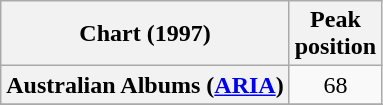<table class="wikitable sortable plainrowheaders" style="text-align:center">
<tr>
<th scope="col">Chart (1997)</th>
<th scope="col">Peak<br>position</th>
</tr>
<tr>
<th scope="row">Australian Albums (<a href='#'>ARIA</a>)</th>
<td>68</td>
</tr>
<tr>
</tr>
<tr>
</tr>
<tr>
</tr>
<tr>
</tr>
</table>
